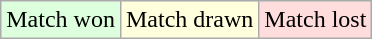<table class="wikitable">
<tr bgcolor="#ddffdd">
<td>Match won</td>
<td bgcolor="#ffffdd">Match drawn</td>
<td bgcolor="#ffdddd">Match lost</td>
</tr>
</table>
